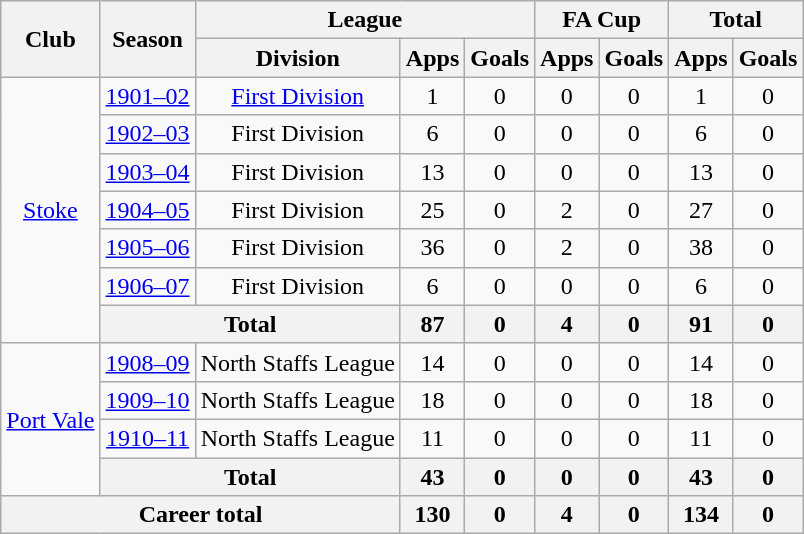<table class="wikitable" style="text-align: center;">
<tr>
<th rowspan="2">Club</th>
<th rowspan="2">Season</th>
<th colspan="3">League</th>
<th colspan="2">FA Cup</th>
<th colspan="2">Total</th>
</tr>
<tr>
<th>Division</th>
<th>Apps</th>
<th>Goals</th>
<th>Apps</th>
<th>Goals</th>
<th>Apps</th>
<th>Goals</th>
</tr>
<tr>
<td rowspan="7"><a href='#'>Stoke</a></td>
<td><a href='#'>1901–02</a></td>
<td><a href='#'>First Division</a></td>
<td>1</td>
<td>0</td>
<td>0</td>
<td>0</td>
<td>1</td>
<td>0</td>
</tr>
<tr>
<td><a href='#'>1902–03</a></td>
<td>First Division</td>
<td>6</td>
<td>0</td>
<td>0</td>
<td>0</td>
<td>6</td>
<td>0</td>
</tr>
<tr>
<td><a href='#'>1903–04</a></td>
<td>First Division</td>
<td>13</td>
<td>0</td>
<td>0</td>
<td>0</td>
<td>13</td>
<td>0</td>
</tr>
<tr>
<td><a href='#'>1904–05</a></td>
<td>First Division</td>
<td>25</td>
<td>0</td>
<td>2</td>
<td>0</td>
<td>27</td>
<td>0</td>
</tr>
<tr>
<td><a href='#'>1905–06</a></td>
<td>First Division</td>
<td>36</td>
<td>0</td>
<td>2</td>
<td>0</td>
<td>38</td>
<td>0</td>
</tr>
<tr>
<td><a href='#'>1906–07</a></td>
<td>First Division</td>
<td>6</td>
<td>0</td>
<td>0</td>
<td>0</td>
<td>6</td>
<td>0</td>
</tr>
<tr>
<th colspan="2">Total</th>
<th>87</th>
<th>0</th>
<th>4</th>
<th>0</th>
<th>91</th>
<th>0</th>
</tr>
<tr>
<td rowspan="4"><a href='#'>Port Vale</a></td>
<td><a href='#'>1908–09</a></td>
<td>North Staffs League</td>
<td>14</td>
<td>0</td>
<td>0</td>
<td>0</td>
<td>14</td>
<td>0</td>
</tr>
<tr>
<td><a href='#'>1909–10</a></td>
<td>North Staffs League</td>
<td>18</td>
<td>0</td>
<td>0</td>
<td>0</td>
<td>18</td>
<td>0</td>
</tr>
<tr>
<td><a href='#'>1910–11</a></td>
<td>North Staffs League</td>
<td>11</td>
<td>0</td>
<td>0</td>
<td>0</td>
<td>11</td>
<td>0</td>
</tr>
<tr>
<th colspan="2">Total</th>
<th>43</th>
<th>0</th>
<th>0</th>
<th>0</th>
<th>43</th>
<th>0</th>
</tr>
<tr>
<th colspan="3">Career total</th>
<th>130</th>
<th>0</th>
<th>4</th>
<th>0</th>
<th>134</th>
<th>0</th>
</tr>
</table>
